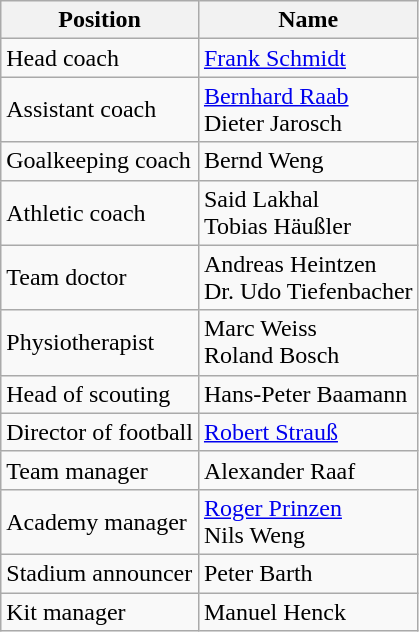<table class="wikitable">
<tr>
<th>Position</th>
<th>Name</th>
</tr>
<tr>
<td>Head coach</td>
<td> <a href='#'>Frank Schmidt</a></td>
</tr>
<tr>
<td>Assistant coach</td>
<td> <a href='#'>Bernhard Raab</a> <br>  Dieter Jarosch</td>
</tr>
<tr>
<td>Goalkeeping coach</td>
<td> Bernd Weng</td>
</tr>
<tr>
<td>Athletic coach</td>
<td> Said Lakhal <br>   Tobias Häußler</td>
</tr>
<tr>
<td>Team doctor</td>
<td> Andreas Heintzen <br>   Dr. Udo Tiefenbacher</td>
</tr>
<tr>
<td>Physiotherapist</td>
<td> Marc Weiss <br>   Roland Bosch</td>
</tr>
<tr>
<td>Head of scouting</td>
<td> Hans-Peter Baamann</td>
</tr>
<tr>
<td>Director of football</td>
<td> <a href='#'>Robert Strauß</a></td>
</tr>
<tr>
<td>Team manager</td>
<td> Alexander Raaf</td>
</tr>
<tr>
<td>Academy manager</td>
<td> <a href='#'>Roger Prinzen</a> <br>   Nils Weng</td>
</tr>
<tr>
<td>Stadium announcer</td>
<td> Peter Barth</td>
</tr>
<tr>
<td>Kit manager</td>
<td> Manuel Henck</td>
</tr>
</table>
